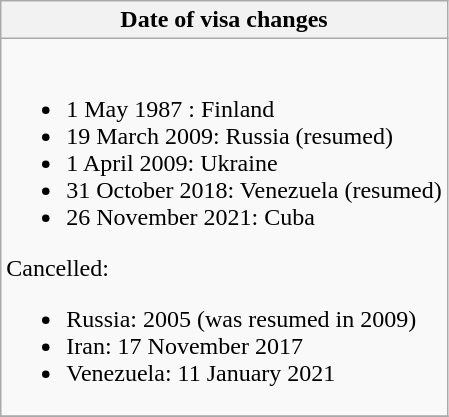<table class="wikitable collapsible collapsed">
<tr>
<th style="width:100%;";">Date of visa changes</th>
</tr>
<tr>
<td><br><ul><li>1 May 1987 : Finland</li><li>19 March 2009: Russia (resumed)</li><li>1 April 2009: Ukraine</li><li>31 October 2018: Venezuela (resumed)</li><li>26 November 2021: Cuba</li></ul>Cancelled:<ul><li>Russia: 2005 (was resumed in 2009)</li><li>Iran: 17 November 2017</li><li>Venezuela: 11 January 2021</li></ul></td>
</tr>
<tr>
</tr>
</table>
